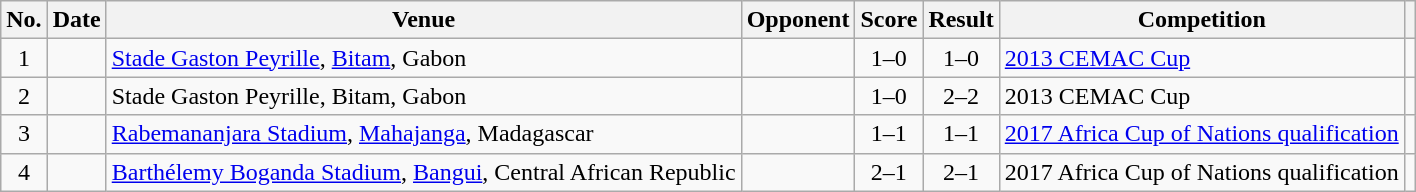<table class="wikitable sortable">
<tr>
<th scope="col">No.</th>
<th scope="col">Date</th>
<th scope="col">Venue</th>
<th scope="col">Opponent</th>
<th scope="col">Score</th>
<th scope="col">Result</th>
<th scope="col">Competition</th>
<th scope="col" class="unsortable"></th>
</tr>
<tr>
<td style="text-align:center">1</td>
<td></td>
<td><a href='#'>Stade Gaston Peyrille</a>, <a href='#'>Bitam</a>, Gabon</td>
<td></td>
<td style="text-align:center">1–0</td>
<td style="text-align:center">1–0</td>
<td><a href='#'>2013 CEMAC Cup</a></td>
<td></td>
</tr>
<tr>
<td style="text-align:center">2</td>
<td></td>
<td>Stade Gaston Peyrille, Bitam, Gabon</td>
<td></td>
<td style="text-align:center">1–0</td>
<td style="text-align:center">2–2</td>
<td>2013 CEMAC Cup</td>
<td></td>
</tr>
<tr>
<td style="text-align:center">3</td>
<td></td>
<td><a href='#'>Rabemananjara Stadium</a>, <a href='#'>Mahajanga</a>, Madagascar</td>
<td></td>
<td style="text-align:center">1–1</td>
<td style="text-align:center">1–1</td>
<td><a href='#'>2017 Africa Cup of Nations qualification</a></td>
<td></td>
</tr>
<tr>
<td style="text-align:center">4</td>
<td></td>
<td><a href='#'>Barthélemy Boganda Stadium</a>, <a href='#'>Bangui</a>, Central African Republic</td>
<td></td>
<td style="text-align:center">2–1</td>
<td style="text-align:center">2–1</td>
<td>2017 Africa Cup of Nations qualification</td>
<td></td>
</tr>
</table>
